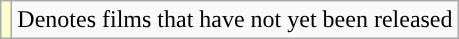<table class="wikitable">
<tr>
<td style="background:#FFFFCC;"></td>
<td>Denotes films that have not yet been released</td>
</tr>
</table>
